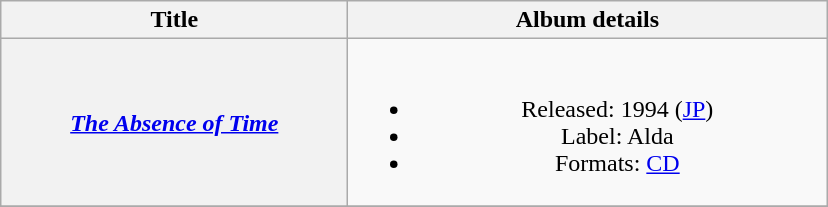<table class="wikitable plainrowheaders" style="text-align:center;">
<tr>
<th scope="col" rowspan="1" style="width:14em;">Title</th>
<th scope="col" rowspan="1" style="width:19.5em;">Album details</th>
</tr>
<tr>
<th scope="row"><em><a href='#'>The Absence of Time</a></em></th>
<td><br><ul><li>Released: 1994 <span>(<a href='#'>JP</a>)</span></li><li>Label: Alda</li><li>Formats: <a href='#'>CD</a></li></ul></td>
</tr>
<tr>
</tr>
</table>
